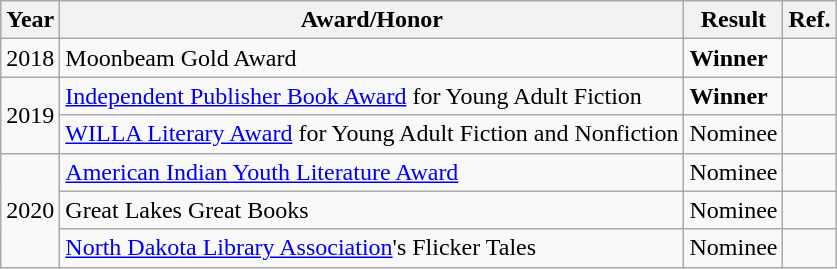<table class="wikitable sortable">
<tr>
<th>Year</th>
<th>Award/Honor</th>
<th>Result</th>
<th>Ref.</th>
</tr>
<tr>
<td>2018</td>
<td>Moonbeam Gold Award</td>
<td><strong>Winner</strong></td>
<td></td>
</tr>
<tr>
<td rowspan="2">2019</td>
<td><a href='#'>Independent Publisher Book Award</a> for Young Adult Fiction</td>
<td><strong>Winner</strong></td>
<td></td>
</tr>
<tr>
<td><a href='#'>WILLA Literary Award</a> for Young Adult Fiction and Nonfiction</td>
<td>Nominee</td>
<td></td>
</tr>
<tr>
<td rowspan="3">2020</td>
<td><a href='#'>American Indian Youth Literature Award</a></td>
<td>Nominee</td>
<td></td>
</tr>
<tr>
<td>Great Lakes Great Books</td>
<td>Nominee</td>
<td></td>
</tr>
<tr>
<td><a href='#'>North Dakota Library Association</a>'s Flicker Tales</td>
<td>Nominee</td>
<td></td>
</tr>
</table>
